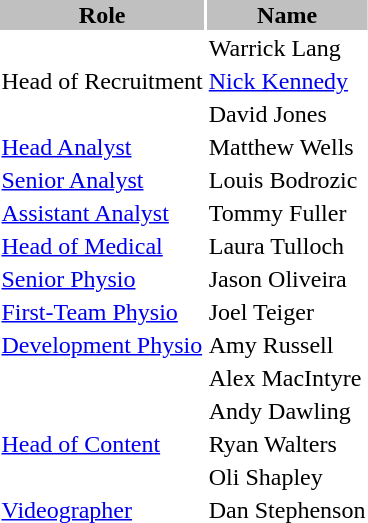<table class="toccolours">
<tr>
<th style="background:silver;" align=center>Role</th>
<th style="background:silver;" align=center>Name</th>
</tr>
<tr>
<td></td>
<td> Warrick Lang</td>
</tr>
<tr>
<td>Head of Recruitment</td>
<td> <a href='#'>Nick Kennedy</a></td>
</tr>
<tr>
<td></td>
<td> David Jones</td>
</tr>
<tr>
<td><a href='#'>Head Analyst</a></td>
<td> Matthew Wells</td>
</tr>
<tr>
<td><a href='#'>Senior Analyst</a></td>
<td> Louis Bodrozic</td>
</tr>
<tr>
<td><a href='#'>Assistant Analyst</a></td>
<td> Tommy Fuller</td>
</tr>
<tr>
<td><a href='#'>Head of Medical</a></td>
<td> Laura Tulloch</td>
</tr>
<tr>
<td><a href='#'>Senior Physio</a></td>
<td> Jason Oliveira</td>
</tr>
<tr>
<td><a href='#'>First-Team Physio</a></td>
<td> Joel Teiger</td>
</tr>
<tr>
<td><a href='#'>Development Physio</a></td>
<td> Amy Russell</td>
</tr>
<tr>
<td></td>
<td> Alex MacIntyre</td>
</tr>
<tr>
<td></td>
<td> Andy Dawling</td>
</tr>
<tr>
<td><a href='#'>Head of Content</a></td>
<td> Ryan Walters</td>
</tr>
<tr>
<td></td>
<td> Oli Shapley</td>
</tr>
<tr>
<td><a href='#'>Videographer</a></td>
<td> Dan Stephenson</td>
</tr>
<tr>
</tr>
</table>
